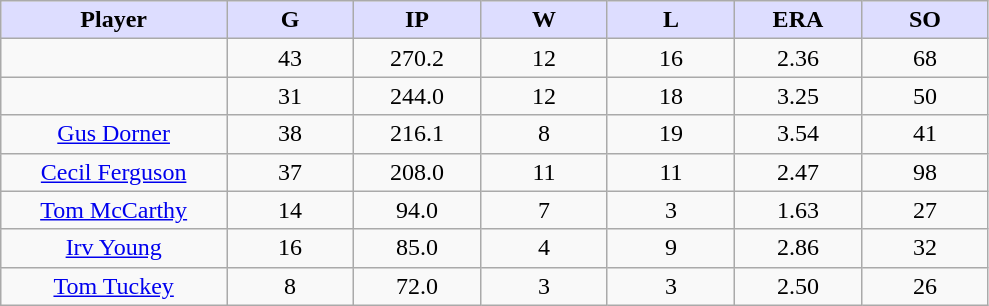<table class="wikitable sortable">
<tr>
<th style="background:#ddf; width:16%;">Player</th>
<th style="background:#ddf; width:9%;">G</th>
<th style="background:#ddf; width:9%;">IP</th>
<th style="background:#ddf; width:9%;">W</th>
<th style="background:#ddf; width:9%;">L</th>
<th style="background:#ddf; width:9%;">ERA</th>
<th style="background:#ddf; width:9%;">SO</th>
</tr>
<tr style="text-align:center;">
<td></td>
<td>43</td>
<td>270.2</td>
<td>12</td>
<td>16</td>
<td>2.36</td>
<td>68</td>
</tr>
<tr style="text-align:center;">
<td></td>
<td>31</td>
<td>244.0</td>
<td>12</td>
<td>18</td>
<td>3.25</td>
<td>50</td>
</tr>
<tr align="center">
<td><a href='#'>Gus Dorner</a></td>
<td>38</td>
<td>216.1</td>
<td>8</td>
<td>19</td>
<td>3.54</td>
<td>41</td>
</tr>
<tr align="center">
<td><a href='#'>Cecil Ferguson</a></td>
<td>37</td>
<td>208.0</td>
<td>11</td>
<td>11</td>
<td>2.47</td>
<td>98</td>
</tr>
<tr align="center">
<td><a href='#'>Tom McCarthy</a></td>
<td>14</td>
<td>94.0</td>
<td>7</td>
<td>3</td>
<td>1.63</td>
<td>27</td>
</tr>
<tr align="center">
<td><a href='#'>Irv Young</a></td>
<td>16</td>
<td>85.0</td>
<td>4</td>
<td>9</td>
<td>2.86</td>
<td>32</td>
</tr>
<tr align="center">
<td><a href='#'>Tom Tuckey</a></td>
<td>8</td>
<td>72.0</td>
<td>3</td>
<td>3</td>
<td>2.50</td>
<td>26</td>
</tr>
</table>
